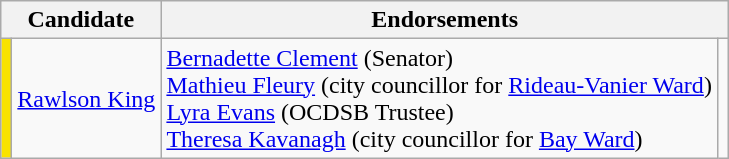<table class="wikitable">
<tr>
<th colspan="2" align="center">Candidate</th>
<th colspan="2" align="center">Endorsements</th>
</tr>
<tr>
<td style="background-color:#F9E300;"></td>
<td style="text-align:left;"><a href='#'>Rawlson King</a></td>
<td><a href='#'>Bernadette Clement</a> (Senator)<br> <a href='#'>Mathieu Fleury</a> (city councillor for <a href='#'>Rideau-Vanier Ward</a>)<br> <a href='#'>Lyra Evans</a> (OCDSB Trustee)<br> <a href='#'>Theresa Kavanagh</a> (city councillor for <a href='#'>Bay Ward</a>)</td>
<td></td>
</tr>
</table>
